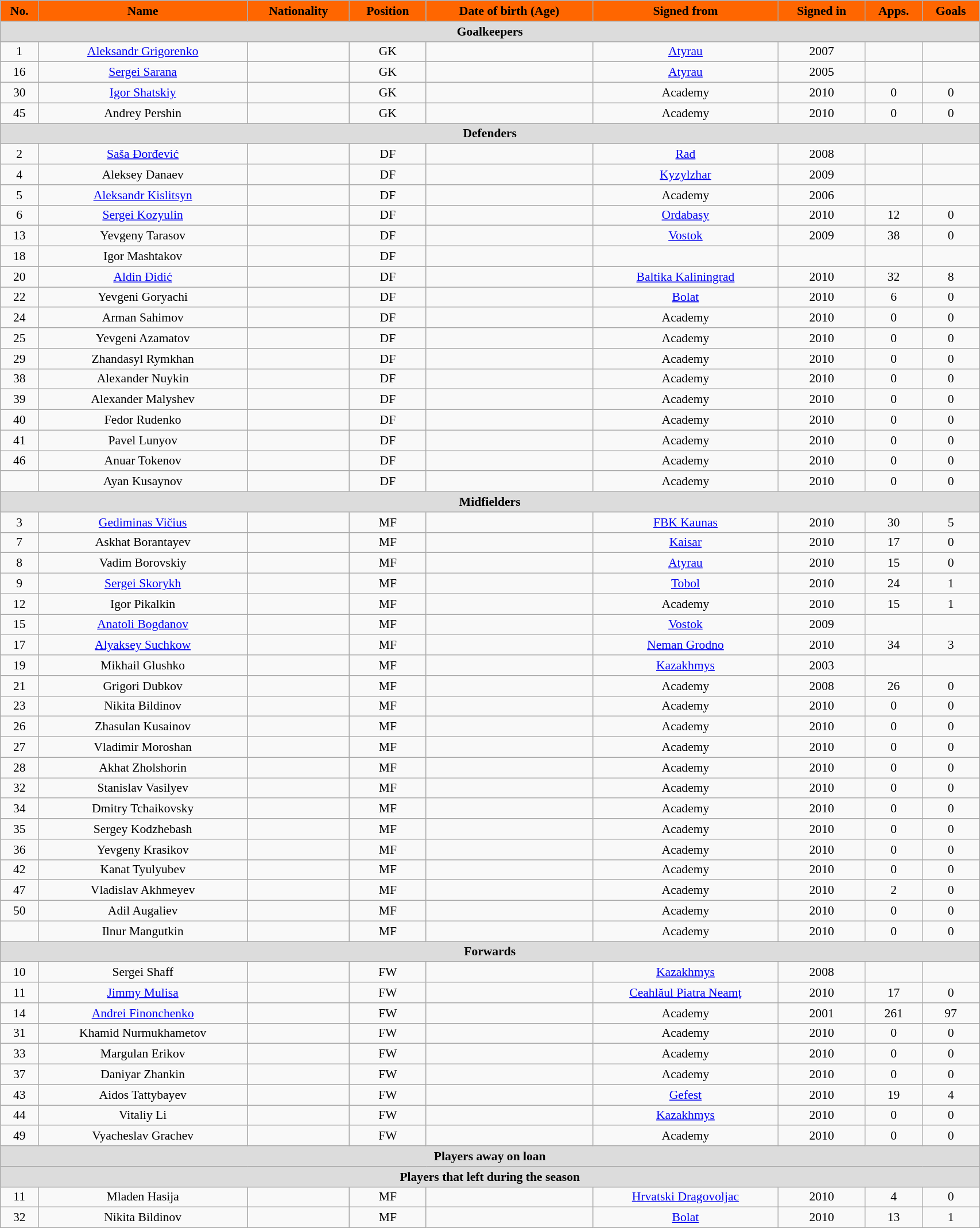<table class="wikitable"  style="text-align:center; font-size:90%; width:90%;">
<tr>
<th style="background:#FF6600; color:black; text-align:center;">No.</th>
<th style="background:#FF6600; color:black; text-align:center;">Name</th>
<th style="background:#FF6600; color:black; text-align:center;">Nationality</th>
<th style="background:#FF6600; color:black; text-align:center;">Position</th>
<th style="background:#FF6600; color:black; text-align:center;">Date of birth (Age)</th>
<th style="background:#FF6600; color:black; text-align:center;">Signed from</th>
<th style="background:#FF6600; color:black; text-align:center;">Signed in</th>
<th style="background:#FF6600; color:black; text-align:center;">Apps.</th>
<th style="background:#FF6600; color:black; text-align:center;">Goals</th>
</tr>
<tr>
<th colspan="11"  style="background:#dcdcdc; text-align:center;">Goalkeepers</th>
</tr>
<tr>
<td>1</td>
<td><a href='#'>Aleksandr Grigorenko</a></td>
<td></td>
<td>GK</td>
<td></td>
<td><a href='#'>Atyrau</a></td>
<td>2007</td>
<td></td>
<td></td>
</tr>
<tr>
<td>16</td>
<td><a href='#'>Sergei Sarana</a></td>
<td></td>
<td>GK</td>
<td></td>
<td><a href='#'>Atyrau</a></td>
<td>2005</td>
<td></td>
<td></td>
</tr>
<tr>
<td>30</td>
<td><a href='#'>Igor Shatskiy</a></td>
<td></td>
<td>GK</td>
<td></td>
<td>Academy</td>
<td>2010</td>
<td>0</td>
<td>0</td>
</tr>
<tr>
<td>45</td>
<td>Andrey Pershin</td>
<td></td>
<td>GK</td>
<td></td>
<td>Academy</td>
<td>2010</td>
<td>0</td>
<td>0</td>
</tr>
<tr>
<th colspan="11"  style="background:#dcdcdc; text-align:center;">Defenders</th>
</tr>
<tr>
<td>2</td>
<td><a href='#'>Saša Đorđević</a></td>
<td></td>
<td>DF</td>
<td></td>
<td><a href='#'>Rad</a></td>
<td>2008</td>
<td></td>
<td></td>
</tr>
<tr>
<td>4</td>
<td>Aleksey Danaev</td>
<td></td>
<td>DF</td>
<td></td>
<td><a href='#'>Kyzylzhar</a></td>
<td>2009</td>
<td></td>
<td></td>
</tr>
<tr>
<td>5</td>
<td><a href='#'>Aleksandr Kislitsyn</a></td>
<td></td>
<td>DF</td>
<td></td>
<td>Academy</td>
<td>2006</td>
<td></td>
<td></td>
</tr>
<tr>
<td>6</td>
<td><a href='#'>Sergei Kozyulin</a></td>
<td></td>
<td>DF</td>
<td></td>
<td><a href='#'>Ordabasy</a></td>
<td>2010</td>
<td>12</td>
<td>0</td>
</tr>
<tr>
<td>13</td>
<td>Yevgeny Tarasov</td>
<td></td>
<td>DF</td>
<td></td>
<td><a href='#'>Vostok</a></td>
<td>2009</td>
<td>38</td>
<td>0</td>
</tr>
<tr>
<td>18</td>
<td>Igor Mashtakov</td>
<td></td>
<td>DF</td>
<td></td>
<td></td>
<td></td>
<td></td>
<td></td>
</tr>
<tr>
<td>20</td>
<td><a href='#'>Aldin Đidić</a></td>
<td></td>
<td>DF</td>
<td></td>
<td><a href='#'>Baltika Kaliningrad</a></td>
<td>2010</td>
<td>32</td>
<td>8</td>
</tr>
<tr>
<td>22</td>
<td>Yevgeni Goryachi</td>
<td></td>
<td>DF</td>
<td></td>
<td><a href='#'>Bolat</a></td>
<td>2010</td>
<td>6</td>
<td>0</td>
</tr>
<tr>
<td>24</td>
<td>Arman Sahimov</td>
<td></td>
<td>DF</td>
<td></td>
<td>Academy</td>
<td>2010</td>
<td>0</td>
<td>0</td>
</tr>
<tr>
<td>25</td>
<td>Yevgeni Azamatov</td>
<td></td>
<td>DF</td>
<td></td>
<td>Academy</td>
<td>2010</td>
<td>0</td>
<td>0</td>
</tr>
<tr>
<td>29</td>
<td>Zhandasyl Rymkhan</td>
<td></td>
<td>DF</td>
<td></td>
<td>Academy</td>
<td>2010</td>
<td>0</td>
<td>0</td>
</tr>
<tr>
<td>38</td>
<td>Alexander Nuykin</td>
<td></td>
<td>DF</td>
<td></td>
<td>Academy</td>
<td>2010</td>
<td>0</td>
<td>0</td>
</tr>
<tr>
<td>39</td>
<td>Alexander Malyshev</td>
<td></td>
<td>DF</td>
<td></td>
<td>Academy</td>
<td>2010</td>
<td>0</td>
<td>0</td>
</tr>
<tr>
<td>40</td>
<td>Fedor Rudenko</td>
<td></td>
<td>DF</td>
<td></td>
<td>Academy</td>
<td>2010</td>
<td>0</td>
<td>0</td>
</tr>
<tr>
<td>41</td>
<td>Pavel Lunyov</td>
<td></td>
<td>DF</td>
<td></td>
<td>Academy</td>
<td>2010</td>
<td>0</td>
<td>0</td>
</tr>
<tr>
<td>46</td>
<td>Anuar Tokenov</td>
<td></td>
<td>DF</td>
<td></td>
<td>Academy</td>
<td>2010</td>
<td>0</td>
<td>0</td>
</tr>
<tr>
<td></td>
<td>Ayan Kusaynov</td>
<td></td>
<td>DF</td>
<td></td>
<td>Academy</td>
<td>2010</td>
<td>0</td>
<td>0</td>
</tr>
<tr>
<th colspan="11"  style="background:#dcdcdc; text-align:center;">Midfielders</th>
</tr>
<tr>
<td>3</td>
<td><a href='#'>Gediminas Vičius</a></td>
<td></td>
<td>MF</td>
<td></td>
<td><a href='#'>FBK Kaunas</a></td>
<td>2010</td>
<td>30</td>
<td>5</td>
</tr>
<tr>
<td>7</td>
<td>Askhat Borantayev</td>
<td></td>
<td>MF</td>
<td></td>
<td><a href='#'>Kaisar</a></td>
<td>2010</td>
<td>17</td>
<td>0</td>
</tr>
<tr>
<td>8</td>
<td>Vadim Borovskiy</td>
<td></td>
<td>MF</td>
<td></td>
<td><a href='#'>Atyrau</a></td>
<td>2010</td>
<td>15</td>
<td>0</td>
</tr>
<tr>
<td>9</td>
<td><a href='#'>Sergei Skorykh</a></td>
<td></td>
<td>MF</td>
<td></td>
<td><a href='#'>Tobol</a></td>
<td>2010</td>
<td>24</td>
<td>1</td>
</tr>
<tr>
<td>12</td>
<td>Igor Pikalkin</td>
<td></td>
<td>MF</td>
<td></td>
<td>Academy</td>
<td>2010</td>
<td>15</td>
<td>1</td>
</tr>
<tr>
<td>15</td>
<td><a href='#'>Anatoli Bogdanov</a></td>
<td></td>
<td>MF</td>
<td></td>
<td><a href='#'>Vostok</a></td>
<td>2009</td>
<td></td>
<td></td>
</tr>
<tr>
<td>17</td>
<td><a href='#'>Alyaksey Suchkow</a></td>
<td></td>
<td>MF</td>
<td></td>
<td><a href='#'>Neman Grodno</a></td>
<td>2010</td>
<td>34</td>
<td>3</td>
</tr>
<tr>
<td>19</td>
<td>Mikhail Glushko</td>
<td></td>
<td>MF</td>
<td></td>
<td><a href='#'>Kazakhmys</a></td>
<td>2003</td>
<td></td>
<td></td>
</tr>
<tr>
<td>21</td>
<td>Grigori Dubkov</td>
<td></td>
<td>MF</td>
<td></td>
<td>Academy</td>
<td>2008</td>
<td>26</td>
<td>0</td>
</tr>
<tr>
<td>23</td>
<td>Nikita Bildinov</td>
<td></td>
<td>MF</td>
<td></td>
<td>Academy</td>
<td>2010</td>
<td>0</td>
<td>0</td>
</tr>
<tr>
<td>26</td>
<td>Zhasulan Kusainov</td>
<td></td>
<td>MF</td>
<td></td>
<td>Academy</td>
<td>2010</td>
<td>0</td>
<td>0</td>
</tr>
<tr>
<td>27</td>
<td>Vladimir Moroshan</td>
<td></td>
<td>MF</td>
<td></td>
<td>Academy</td>
<td>2010</td>
<td>0</td>
<td>0</td>
</tr>
<tr>
<td>28</td>
<td>Akhat Zholshorin</td>
<td></td>
<td>MF</td>
<td></td>
<td>Academy</td>
<td>2010</td>
<td>0</td>
<td>0</td>
</tr>
<tr>
<td>32</td>
<td>Stanislav Vasilyev</td>
<td></td>
<td>MF</td>
<td></td>
<td>Academy</td>
<td>2010</td>
<td>0</td>
<td>0</td>
</tr>
<tr>
<td>34</td>
<td>Dmitry Tchaikovsky</td>
<td></td>
<td>MF</td>
<td></td>
<td>Academy</td>
<td>2010</td>
<td>0</td>
<td>0</td>
</tr>
<tr>
<td>35</td>
<td>Sergey Kodzhebash</td>
<td></td>
<td>MF</td>
<td></td>
<td>Academy</td>
<td>2010</td>
<td>0</td>
<td>0</td>
</tr>
<tr>
<td>36</td>
<td>Yevgeny Krasikov</td>
<td></td>
<td>MF</td>
<td></td>
<td>Academy</td>
<td>2010</td>
<td>0</td>
<td>0</td>
</tr>
<tr>
<td>42</td>
<td>Kanat Tyulyubev</td>
<td></td>
<td>MF</td>
<td></td>
<td>Academy</td>
<td>2010</td>
<td>0</td>
<td>0</td>
</tr>
<tr>
<td>47</td>
<td>Vladislav Akhmeyev</td>
<td></td>
<td>MF</td>
<td></td>
<td>Academy</td>
<td>2010</td>
<td>2</td>
<td>0</td>
</tr>
<tr>
<td>50</td>
<td>Adil Augaliev</td>
<td></td>
<td>MF</td>
<td></td>
<td>Academy</td>
<td>2010</td>
<td>0</td>
<td>0</td>
</tr>
<tr>
<td></td>
<td>Ilnur Mangutkin</td>
<td></td>
<td>MF</td>
<td></td>
<td>Academy</td>
<td>2010</td>
<td>0</td>
<td>0</td>
</tr>
<tr>
<th colspan="11"  style="background:#dcdcdc; text-align:center;">Forwards</th>
</tr>
<tr>
<td>10</td>
<td>Sergei Shaff</td>
<td></td>
<td>FW</td>
<td></td>
<td><a href='#'>Kazakhmys</a></td>
<td>2008</td>
<td></td>
<td></td>
</tr>
<tr>
<td>11</td>
<td><a href='#'>Jimmy Mulisa</a></td>
<td></td>
<td>FW</td>
<td></td>
<td><a href='#'>Ceahlăul Piatra Neamț</a></td>
<td>2010</td>
<td>17</td>
<td>0</td>
</tr>
<tr>
<td>14</td>
<td><a href='#'>Andrei Finonchenko</a></td>
<td></td>
<td>FW</td>
<td></td>
<td>Academy</td>
<td>2001</td>
<td>261</td>
<td>97</td>
</tr>
<tr>
<td>31</td>
<td>Khamid Nurmukhametov</td>
<td></td>
<td>FW</td>
<td></td>
<td>Academy</td>
<td>2010</td>
<td>0</td>
<td>0</td>
</tr>
<tr>
<td>33</td>
<td>Margulan Erikov</td>
<td></td>
<td>FW</td>
<td></td>
<td>Academy</td>
<td>2010</td>
<td>0</td>
<td>0</td>
</tr>
<tr>
<td>37</td>
<td>Daniyar Zhankin</td>
<td></td>
<td>FW</td>
<td></td>
<td>Academy</td>
<td>2010</td>
<td>0</td>
<td>0</td>
</tr>
<tr>
<td>43</td>
<td>Aidos Tattybayev</td>
<td></td>
<td>FW</td>
<td></td>
<td><a href='#'>Gefest</a></td>
<td>2010</td>
<td>19</td>
<td>4</td>
</tr>
<tr>
<td>44</td>
<td>Vitaliy Li</td>
<td></td>
<td>FW</td>
<td></td>
<td><a href='#'>Kazakhmys</a></td>
<td>2010</td>
<td>0</td>
<td>0</td>
</tr>
<tr>
<td>49</td>
<td>Vyacheslav Grachev</td>
<td></td>
<td>FW</td>
<td></td>
<td>Academy</td>
<td>2010</td>
<td>0</td>
<td>0</td>
</tr>
<tr>
<th colspan="11"  style="background:#dcdcdc; text-align:center;">Players away on loan</th>
</tr>
<tr>
<th colspan="11"  style="background:#dcdcdc; text-align:center;">Players that left during the season</th>
</tr>
<tr>
<td>11</td>
<td>Mladen Hasija</td>
<td></td>
<td>MF</td>
<td></td>
<td><a href='#'>Hrvatski Dragovoljac</a></td>
<td>2010</td>
<td>4</td>
<td>0</td>
</tr>
<tr>
<td>32</td>
<td>Nikita Bildinov</td>
<td></td>
<td>MF</td>
<td></td>
<td><a href='#'>Bolat</a></td>
<td>2010</td>
<td>13</td>
<td>1</td>
</tr>
</table>
